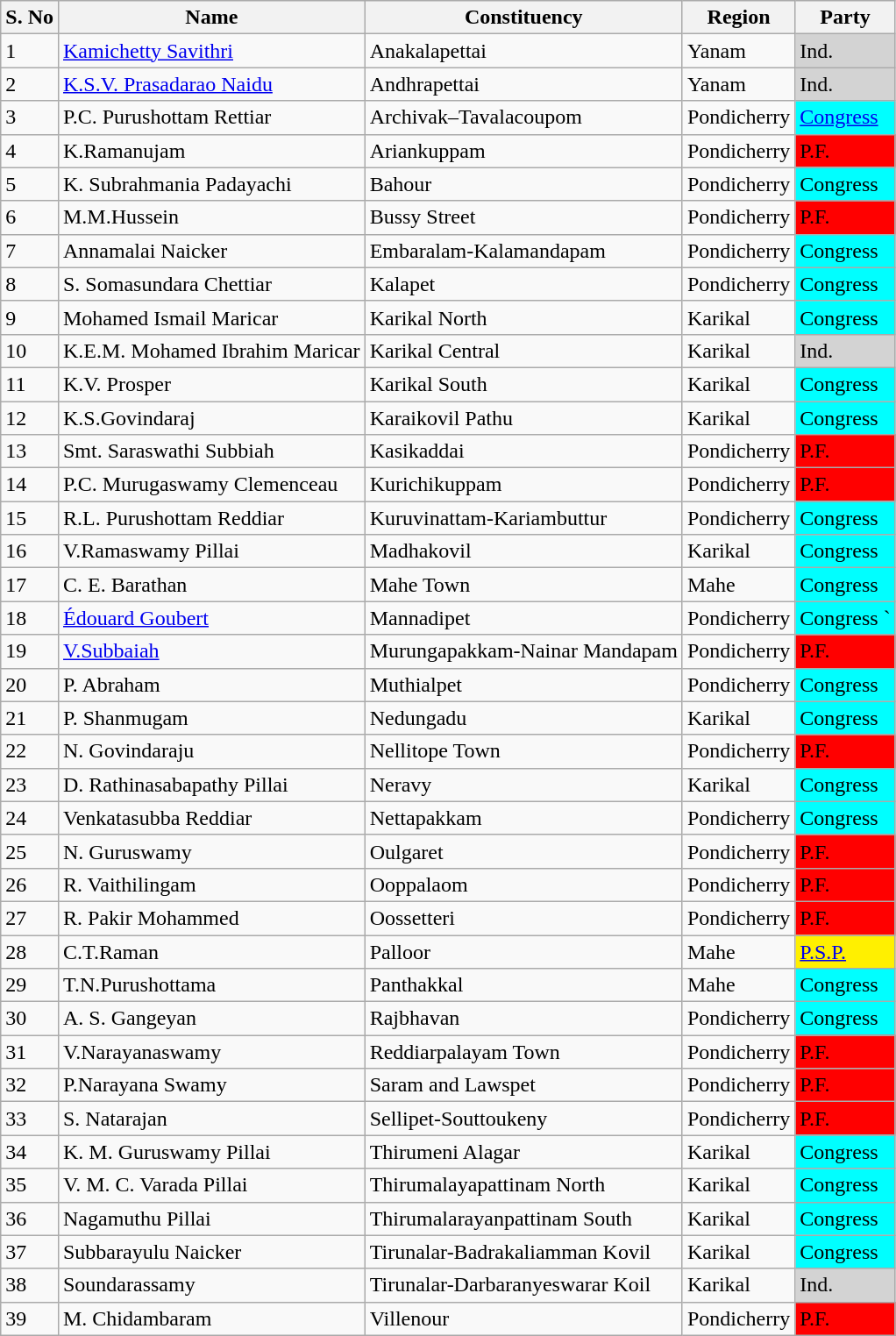<table class="wikitable sortable">
<tr>
<th>S. No</th>
<th>Name</th>
<th>Constituency</th>
<th>Region</th>
<th>Party</th>
</tr>
<tr>
<td>1</td>
<td><a href='#'>Kamichetty Savithri</a></td>
<td>Anakalapettai</td>
<td>Yanam</td>
<td bgcolor=#D3D3D3>Ind.</td>
</tr>
<tr>
<td>2</td>
<td><a href='#'>K.S.V. Prasadarao Naidu</a></td>
<td>Andhrapettai</td>
<td>Yanam</td>
<td bgcolor=#D3D3D3>Ind.</td>
</tr>
<tr>
<td>3</td>
<td>P.C. Purushottam Rettiar</td>
<td>Archivak–Tavalacoupom</td>
<td>Pondicherry</td>
<td bgcolor=#00FFFF><a href='#'>Congress</a></td>
</tr>
<tr>
<td>4</td>
<td>K.Ramanujam</td>
<td>Ariankuppam</td>
<td>Pondicherry</td>
<td bgcolor=#FF0000>P.F.</td>
</tr>
<tr>
<td>5</td>
<td>K. Subrahmania Padayachi</td>
<td>Bahour</td>
<td>Pondicherry</td>
<td bgcolor=#00FFFF>Congress</td>
</tr>
<tr>
<td>6</td>
<td>M.M.Hussein</td>
<td>Bussy Street</td>
<td>Pondicherry</td>
<td bgcolor=#FF0000>P.F.</td>
</tr>
<tr>
<td>7</td>
<td>Annamalai Naicker</td>
<td>Embaralam-Kalamandapam</td>
<td>Pondicherry</td>
<td bgcolor=#00FFFF>Congress</td>
</tr>
<tr>
<td>8</td>
<td>S. Somasundara Chettiar</td>
<td>Kalapet</td>
<td>Pondicherry</td>
<td bgcolor=#00FFFF>Congress</td>
</tr>
<tr>
<td>9</td>
<td>Mohamed Ismail Maricar</td>
<td>Karikal North</td>
<td>Karikal</td>
<td bgcolor=#00FFFF>Congress</td>
</tr>
<tr>
<td>10</td>
<td>K.E.M. Mohamed Ibrahim Maricar</td>
<td>Karikal Central</td>
<td>Karikal</td>
<td bgcolor=#D3D3D3>Ind.</td>
</tr>
<tr>
<td>11</td>
<td>K.V. Prosper</td>
<td>Karikal South</td>
<td>Karikal</td>
<td bgcolor=#00FFFF>Congress</td>
</tr>
<tr>
<td>12</td>
<td>K.S.Govindaraj</td>
<td>Karaikovil Pathu</td>
<td>Karikal</td>
<td bgcolor=#00FFFF>Congress</td>
</tr>
<tr>
<td>13</td>
<td>Smt. Saraswathi Subbiah</td>
<td>Kasikaddai</td>
<td>Pondicherry</td>
<td bgcolor=#FF0000>P.F.</td>
</tr>
<tr>
<td>14</td>
<td>P.C. Murugaswamy Clemenceau</td>
<td>Kurichikuppam</td>
<td>Pondicherry</td>
<td bgcolor=#FF0000>P.F.</td>
</tr>
<tr>
<td>15</td>
<td>R.L. Purushottam Reddiar</td>
<td>Kuruvinattam-Kariambuttur</td>
<td>Pondicherry</td>
<td bgcolor=#00FFFF>Congress</td>
</tr>
<tr>
<td>16</td>
<td>V.Ramaswamy Pillai</td>
<td>Madhakovil</td>
<td>Karikal</td>
<td bgcolor=#00FFFF>Congress</td>
</tr>
<tr>
<td>17</td>
<td>C. E. Barathan</td>
<td>Mahe Town</td>
<td>Mahe</td>
<td bgcolor=#00FFFF>Congress</td>
</tr>
<tr>
<td>18</td>
<td><a href='#'>Édouard Goubert</a></td>
<td>Mannadipet</td>
<td>Pondicherry</td>
<td bgcolor=#00FFFF>Congress `</td>
</tr>
<tr>
<td>19</td>
<td><a href='#'>V.Subbaiah</a></td>
<td>Murungapakkam-Nainar Mandapam</td>
<td>Pondicherry</td>
<td bgcolor=#FF0000>P.F.</td>
</tr>
<tr>
<td>20</td>
<td>P. Abraham</td>
<td>Muthialpet</td>
<td>Pondicherry</td>
<td bgcolor=#00FFFF>Congress</td>
</tr>
<tr>
<td>21</td>
<td>P. Shanmugam</td>
<td>Nedungadu</td>
<td>Karikal</td>
<td bgcolor=#00FFFF>Congress</td>
</tr>
<tr>
<td>22</td>
<td>N. Govindaraju</td>
<td>Nellitope Town</td>
<td>Pondicherry</td>
<td bgcolor=#FF0000>P.F.</td>
</tr>
<tr>
<td>23</td>
<td>D. Rathinasabapathy Pillai</td>
<td>Neravy</td>
<td>Karikal</td>
<td bgcolor=#00FFFF>Congress</td>
</tr>
<tr>
<td>24</td>
<td>Venkatasubba Reddiar</td>
<td>Nettapakkam</td>
<td>Pondicherry</td>
<td bgcolor=#00FFFF>Congress</td>
</tr>
<tr>
<td>25</td>
<td>N. Guruswamy</td>
<td>Oulgaret</td>
<td>Pondicherry</td>
<td bgcolor=#FF0000>P.F.</td>
</tr>
<tr>
<td>26</td>
<td>R. Vaithilingam</td>
<td>Ooppalaom</td>
<td>Pondicherry</td>
<td bgcolor=#FF0000>P.F.</td>
</tr>
<tr>
<td>27</td>
<td>R. Pakir Mohammed</td>
<td>Oossetteri</td>
<td>Pondicherry</td>
<td bgcolor=#FF0000>P.F.</td>
</tr>
<tr>
<td>28</td>
<td>C.T.Raman</td>
<td>Palloor</td>
<td>Mahe</td>
<td bgcolor=#FFF000><a href='#'>P.S.P.</a></td>
</tr>
<tr>
<td>29</td>
<td>T.N.Purushottama</td>
<td>Panthakkal</td>
<td>Mahe</td>
<td bgcolor=#00FFFF>Congress</td>
</tr>
<tr>
<td>30</td>
<td>A. S. Gangeyan</td>
<td>Rajbhavan</td>
<td>Pondicherry</td>
<td bgcolor=#00FFFF>Congress</td>
</tr>
<tr>
<td>31</td>
<td>V.Narayanaswamy</td>
<td>Reddiarpalayam Town</td>
<td>Pondicherry</td>
<td bgcolor=#FF0000>P.F.</td>
</tr>
<tr>
<td>32</td>
<td>P.Narayana Swamy</td>
<td>Saram and Lawspet</td>
<td>Pondicherry</td>
<td bgcolor=#FF0000>P.F.</td>
</tr>
<tr>
<td>33</td>
<td>S. Natarajan</td>
<td>Sellipet-Souttoukeny</td>
<td>Pondicherry</td>
<td bgcolor=#FF0000>P.F.</td>
</tr>
<tr>
<td>34</td>
<td>K. M. Guruswamy Pillai</td>
<td>Thirumeni Alagar</td>
<td>Karikal</td>
<td bgcolor=#00FFFF>Congress</td>
</tr>
<tr>
<td>35</td>
<td>V. M. C. Varada Pillai</td>
<td>Thirumalayapattinam North</td>
<td>Karikal</td>
<td bgcolor=#00FFFF>Congress</td>
</tr>
<tr>
<td>36</td>
<td>Nagamuthu Pillai</td>
<td>Thirumalarayanpattinam South</td>
<td>Karikal</td>
<td bgcolor=#00FFFF>Congress</td>
</tr>
<tr>
<td>37</td>
<td>Subbarayulu Naicker</td>
<td>Tirunalar-Badrakaliamman Kovil</td>
<td>Karikal</td>
<td bgcolor=#00FFFF>Congress</td>
</tr>
<tr>
<td>38</td>
<td>Soundarassamy</td>
<td>Tirunalar-Darbaranyeswarar Koil</td>
<td>Karikal</td>
<td bgcolor=#D3D3D3>Ind.</td>
</tr>
<tr>
<td>39</td>
<td>M. Chidambaram</td>
<td>Villenour</td>
<td>Pondicherry</td>
<td bgcolor=#FF0000>P.F.</td>
</tr>
</table>
